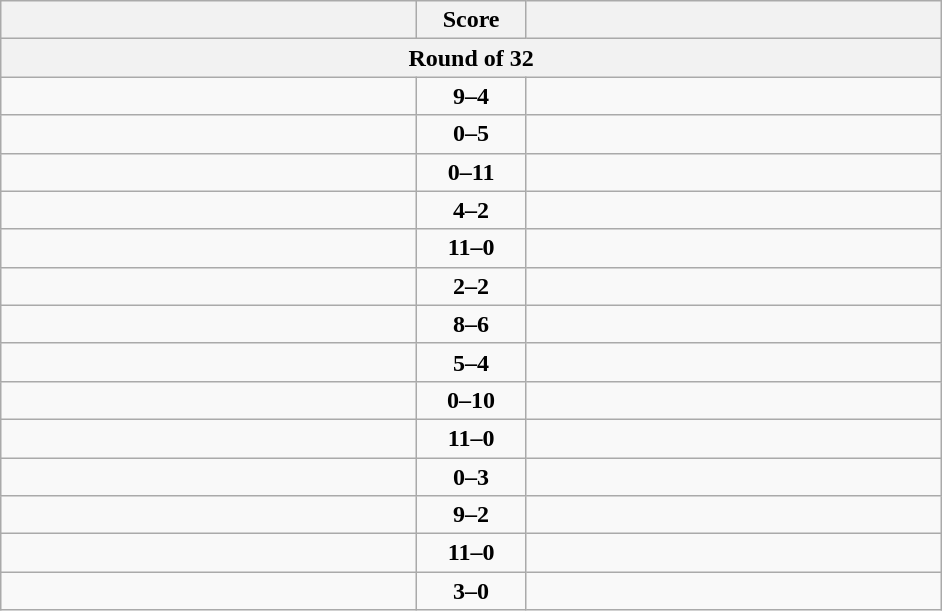<table class="wikitable" style="text-align: left;">
<tr>
<th align="right" width="270"></th>
<th width="65">Score</th>
<th align="left" width="270"></th>
</tr>
<tr>
<th colspan="3">Round of 32</th>
</tr>
<tr>
<td><strong></strong></td>
<td align=center><strong>9–4</strong></td>
<td></td>
</tr>
<tr>
<td></td>
<td align=center><strong>0–5</strong></td>
<td><strong></strong></td>
</tr>
<tr>
<td></td>
<td align=center><strong>0–11</strong></td>
<td><strong></strong></td>
</tr>
<tr>
<td><strong></strong></td>
<td align=center><strong>4–2</strong></td>
<td></td>
</tr>
<tr>
<td><strong></strong></td>
<td align=center><strong>11–0</strong></td>
<td></td>
</tr>
<tr>
<td><strong></strong></td>
<td align=center><strong>2–2</strong></td>
<td></td>
</tr>
<tr>
<td><strong></strong></td>
<td align=center><strong>8–6</strong></td>
<td></td>
</tr>
<tr>
<td><strong></strong></td>
<td align=center><strong>5–4</strong></td>
<td></td>
</tr>
<tr>
<td></td>
<td align=center><strong>0–10</strong></td>
<td><strong></strong></td>
</tr>
<tr>
<td><strong></strong></td>
<td align=center><strong>11–0</strong></td>
<td></td>
</tr>
<tr>
<td></td>
<td align=center><strong>0–3</strong></td>
<td><strong></strong></td>
</tr>
<tr>
<td><strong></strong></td>
<td align=center><strong>9–2</strong></td>
<td></td>
</tr>
<tr>
<td><strong></strong></td>
<td align=center><strong>11–0</strong></td>
<td></td>
</tr>
<tr>
<td><strong></strong></td>
<td align=center><strong>3–0</strong></td>
<td></td>
</tr>
</table>
